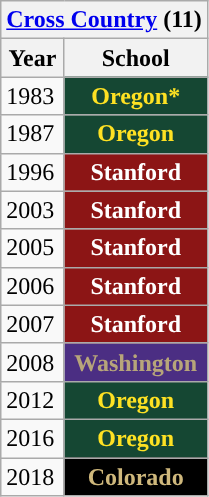<table class="wikitable">
<tr>
<th colspan=2><a href='#'>Cross Country</a> (11)</th>
</tr>
<tr>
<th>Year</th>
<th>School</th>
</tr>
<tr>
<td>1983</td>
<th style="background:#154733; color:#FEE123;">Oregon*</th>
</tr>
<tr>
<td>1987</td>
<th style="background:#154733; color:#FEE123;">Oregon</th>
</tr>
<tr>
<td>1996</td>
<th style="background:#8C1515; color:#FFFFFF;">Stanford</th>
</tr>
<tr>
<td>2003</td>
<th style="background:#8C1515; color:#FFFFFF;">Stanford</th>
</tr>
<tr>
<td>2005</td>
<th style="background:#8C1515; color:#FFFFFF;">Stanford</th>
</tr>
<tr>
<td>2006</td>
<th style="background:#8C1515; color:#FFFFFF;">Stanford</th>
</tr>
<tr>
<td>2007</td>
<th style="background:#8C1515; color:#FFFFFF;">Stanford</th>
</tr>
<tr>
<td>2008</td>
<th style="background:#4B2E83; color:#B7A57A;">Washington</th>
</tr>
<tr>
<td>2012</td>
<th style="background:#154733; color:#FEE123;">Oregon</th>
</tr>
<tr>
<td>2016</td>
<th style="background:#154733; color:#FEE123;">Oregon</th>
</tr>
<tr>
<td>2018</td>
<th style="background:#000000; color:#CFB87C;">Colorado</th>
</tr>
</table>
